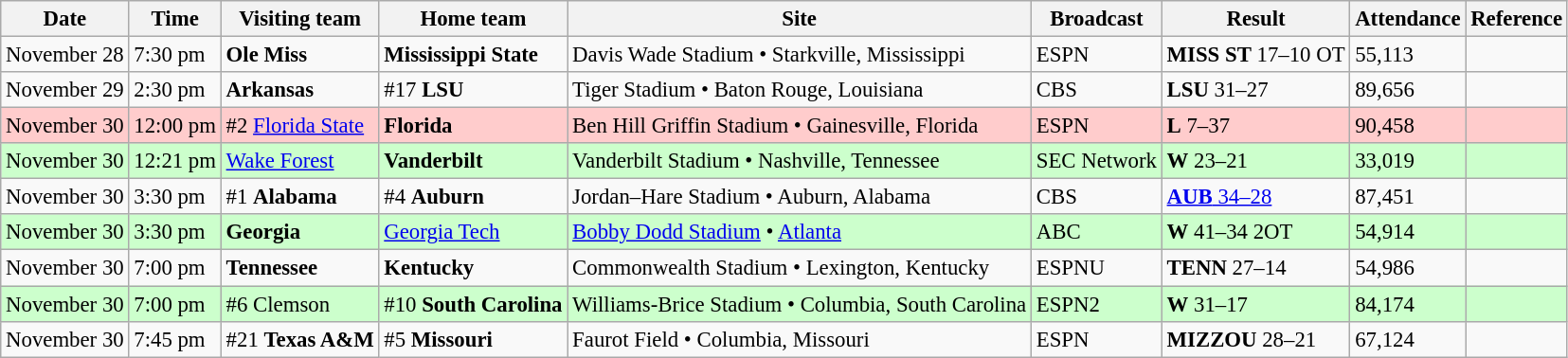<table class="wikitable" style="font-size:95%;">
<tr>
<th>Date</th>
<th>Time</th>
<th>Visiting team</th>
<th>Home team</th>
<th>Site</th>
<th>Broadcast</th>
<th>Result</th>
<th>Attendance</th>
<th class="unsortable">Reference</th>
</tr>
<tr bgcolor=>
<td>November 28</td>
<td>7:30 pm</td>
<td><strong>Ole Miss</strong></td>
<td><strong>Mississippi State</strong></td>
<td>Davis Wade Stadium • Starkville, Mississippi</td>
<td>ESPN</td>
<td><strong>MISS ST</strong> 17–10 OT</td>
<td>55,113</td>
<td></td>
</tr>
<tr bgcolor=>
<td>November 29</td>
<td>2:30 pm</td>
<td><strong>Arkansas</strong></td>
<td>#17 <strong>LSU</strong></td>
<td>Tiger Stadium • Baton Rouge, Louisiana</td>
<td>CBS</td>
<td><strong>LSU</strong> 31–27</td>
<td>89,656</td>
<td></td>
</tr>
<tr bgcolor=ffcccc>
<td>November 30</td>
<td>12:00 pm</td>
<td>#2 <a href='#'>Florida State</a></td>
<td><strong>Florida</strong></td>
<td>Ben Hill Griffin Stadium • Gainesville, Florida</td>
<td>ESPN</td>
<td><strong>L</strong> 7–37</td>
<td>90,458</td>
<td></td>
</tr>
<tr bgcolor=ccffcc>
<td>November 30</td>
<td>12:21 pm</td>
<td><a href='#'>Wake Forest</a></td>
<td><strong>Vanderbilt</strong></td>
<td>Vanderbilt Stadium • Nashville, Tennessee</td>
<td>SEC Network</td>
<td><strong>W</strong> 23–21</td>
<td>33,019</td>
<td></td>
</tr>
<tr bgcolor=>
<td>November 30</td>
<td>3:30 pm</td>
<td>#1 <strong>Alabama</strong></td>
<td>#4 <strong>Auburn</strong></td>
<td>Jordan–Hare Stadium • Auburn, Alabama</td>
<td>CBS</td>
<td><a href='#'><strong>AUB</strong> 34–28</a></td>
<td>87,451</td>
<td></td>
</tr>
<tr bgcolor=ccffcc>
<td>November 30</td>
<td>3:30 pm</td>
<td><strong>Georgia</strong></td>
<td><a href='#'>Georgia Tech</a></td>
<td><a href='#'>Bobby Dodd Stadium</a> • <a href='#'>Atlanta</a></td>
<td>ABC</td>
<td><strong>W</strong> 41–34 2OT</td>
<td>54,914</td>
<td></td>
</tr>
<tr bgcolor=>
<td>November 30</td>
<td>7:00 pm</td>
<td><strong>Tennessee</strong></td>
<td><strong>Kentucky</strong></td>
<td>Commonwealth Stadium • Lexington, Kentucky</td>
<td>ESPNU</td>
<td><strong>TENN</strong> 27–14</td>
<td>54,986</td>
<td></td>
</tr>
<tr bgcolor=ccffcc>
<td>November 30</td>
<td>7:00 pm</td>
<td>#6 Clemson</td>
<td>#10 <strong>South Carolina</strong></td>
<td>Williams-Brice Stadium • Columbia, South Carolina</td>
<td>ESPN2</td>
<td><strong>W</strong> 31–17</td>
<td>84,174</td>
<td></td>
</tr>
<tr bgcolor=>
<td>November 30</td>
<td>7:45 pm</td>
<td>#21 <strong>Texas A&M</strong></td>
<td>#5 <strong>Missouri</strong></td>
<td>Faurot Field • Columbia, Missouri</td>
<td>ESPN</td>
<td><strong>MIZZOU</strong> 28–21</td>
<td>67,124</td>
<td></td>
</tr>
</table>
